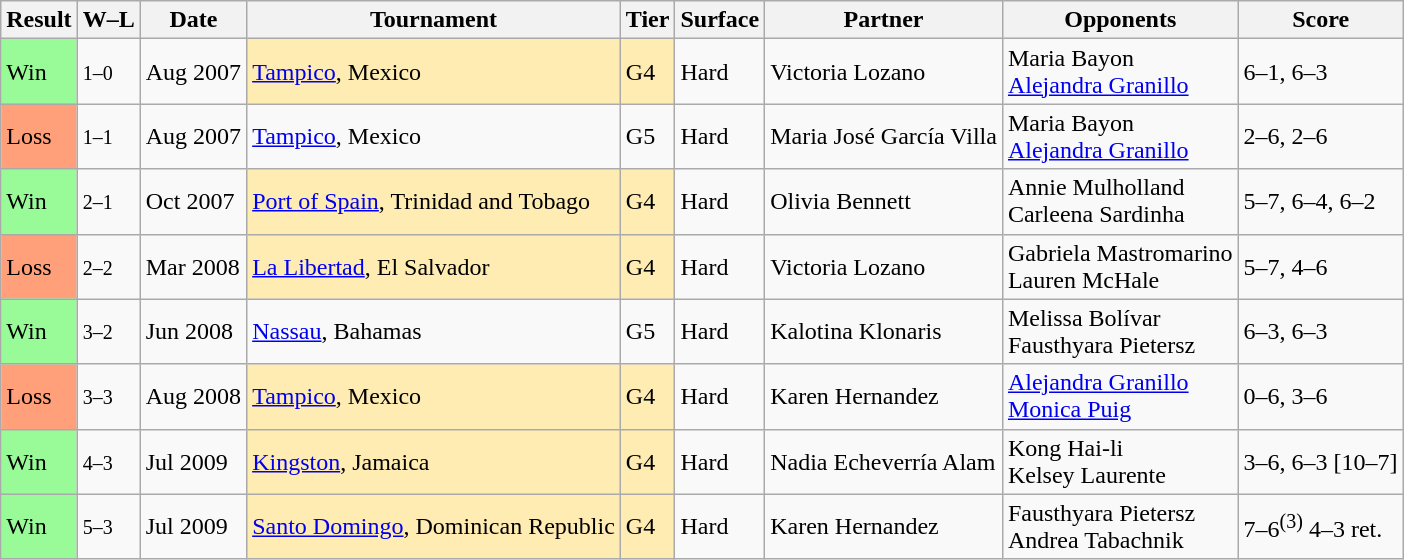<table class="sortable wikitable">
<tr>
<th>Result</th>
<th class="unsortable">W–L</th>
<th><strong>Date</strong></th>
<th><strong>Tournament</strong></th>
<th>Tier</th>
<th><strong>Surface</strong></th>
<th><strong>Partner</strong></th>
<th><strong>Opponents</strong></th>
<th class="unsortable">Score</th>
</tr>
<tr>
<td bgcolor="98FB98">Win</td>
<td><small>1–0</small></td>
<td>Aug 2007</td>
<td bgcolor=#ffecb2><a href='#'>Tampico</a>, Mexico</td>
<td bgcolor=#ffecb2>G4</td>
<td>Hard</td>
<td> Victoria Lozano</td>
<td> Maria Bayon <br>  <a href='#'>Alejandra Granillo</a></td>
<td>6–1, 6–3</td>
</tr>
<tr>
<td bgcolor="FFA07A">Loss</td>
<td><small>1–1</small></td>
<td>Aug 2007</td>
<td><a href='#'>Tampico</a>, Mexico</td>
<td>G5</td>
<td>Hard</td>
<td> Maria José García Villa</td>
<td> Maria Bayon <br>  <a href='#'>Alejandra Granillo</a></td>
<td>2–6, 2–6</td>
</tr>
<tr>
<td bgcolor="98FB98">Win</td>
<td><small>2–1</small></td>
<td>Oct 2007</td>
<td bgcolor=#ffecb2><a href='#'>Port of Spain</a>, Trinidad and Tobago</td>
<td bgcolor=#ffecb2>G4</td>
<td>Hard</td>
<td> Olivia Bennett</td>
<td> Annie Mulholland <br>  Carleena Sardinha</td>
<td>5–7, 6–4, 6–2</td>
</tr>
<tr>
<td bgcolor="FFA07A">Loss</td>
<td><small>2–2</small></td>
<td>Mar 2008</td>
<td bgcolor=#ffecb2><a href='#'>La Libertad</a>, El Salvador</td>
<td bgcolor=#ffecb2>G4</td>
<td>Hard</td>
<td> Victoria Lozano</td>
<td> Gabriela Mastromarino <br>  Lauren McHale</td>
<td>5–7, 4–6</td>
</tr>
<tr>
<td bgcolor="98FB98">Win</td>
<td><small>3–2</small></td>
<td>Jun 2008</td>
<td><a href='#'>Nassau</a>, Bahamas</td>
<td>G5</td>
<td>Hard</td>
<td> Kalotina Klonaris</td>
<td> Melissa Bolívar <br>  Fausthyara Pietersz</td>
<td>6–3, 6–3</td>
</tr>
<tr>
<td bgcolor="FFA07A">Loss</td>
<td><small>3–3</small></td>
<td>Aug 2008</td>
<td bgcolor=#ffecb2><a href='#'>Tampico</a>, Mexico</td>
<td bgcolor=#ffecb2>G4</td>
<td>Hard</td>
<td> Karen Hernandez</td>
<td> <a href='#'>Alejandra Granillo</a> <br>  <a href='#'>Monica Puig</a></td>
<td>0–6, 3–6</td>
</tr>
<tr>
<td bgcolor="98FB98">Win</td>
<td><small>4–3</small></td>
<td>Jul 2009</td>
<td bgcolor=#ffecb2><a href='#'>Kingston</a>, Jamaica</td>
<td bgcolor=#ffecb2>G4</td>
<td>Hard</td>
<td> Nadia Echeverría Alam</td>
<td> Kong Hai-li <br>  Kelsey Laurente</td>
<td>3–6, 6–3 [10–7]</td>
</tr>
<tr>
<td bgcolor="98FB98">Win</td>
<td><small>5–3</small></td>
<td>Jul 2009</td>
<td bgcolor=#ffecb2><a href='#'>Santo Domingo</a>, Dominican Republic</td>
<td bgcolor=#ffecb2>G4</td>
<td>Hard</td>
<td> Karen Hernandez</td>
<td> Fausthyara Pietersz <br>  Andrea Tabachnik</td>
<td>7–6<sup>(3)</sup> 4–3 ret.</td>
</tr>
</table>
